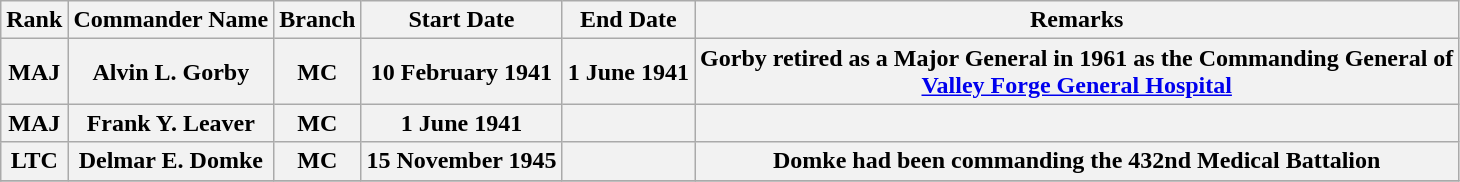<table class="wikitable">
<tr>
<th>Rank</th>
<th>Commander Name</th>
<th>Branch</th>
<th>Start Date</th>
<th>End Date</th>
<th>Remarks</th>
</tr>
<tr>
<th>MAJ</th>
<th>Alvin L. Gorby</th>
<th>MC</th>
<th>10 February 1941</th>
<th>1 June 1941</th>
<th>Gorby retired as a Major General in 1961 as the Commanding General of<br> <a href='#'>Valley Forge General Hospital</a></th>
</tr>
<tr>
<th>MAJ</th>
<th>Frank Y. Leaver</th>
<th>MC</th>
<th>1 June 1941</th>
<th></th>
<th></th>
</tr>
<tr>
<th>LTC</th>
<th>Delmar E. Domke</th>
<th>MC</th>
<th>15 November 1945</th>
<th></th>
<th>Domke had been commanding the 432nd Medical Battalion</th>
</tr>
<tr>
</tr>
</table>
